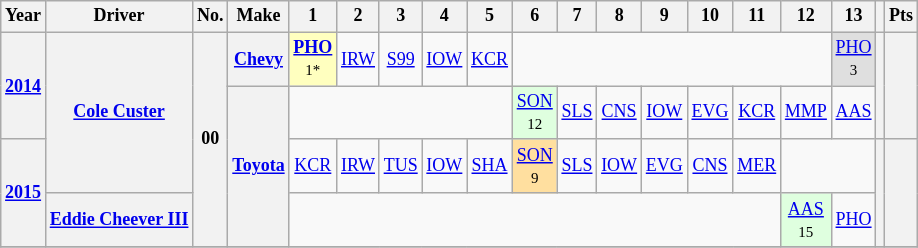<table class="wikitable" style="text-align:center; font-size:75%">
<tr>
<th>Year</th>
<th>Driver</th>
<th>No.</th>
<th>Make</th>
<th>1</th>
<th>2</th>
<th>3</th>
<th>4</th>
<th>5</th>
<th>6</th>
<th>7</th>
<th>8</th>
<th>9</th>
<th>10</th>
<th>11</th>
<th>12</th>
<th>13</th>
<th></th>
<th>Pts</th>
</tr>
<tr>
<th rowspan=2><a href='#'>2014</a></th>
<th rowspan=3><a href='#'>Cole Custer</a></th>
<th rowspan=4>00</th>
<th><a href='#'>Chevy</a></th>
<td style="background:#FFFFBF;"><strong><a href='#'>PHO</a></strong><br><small>1*</small></td>
<td><a href='#'>IRW</a></td>
<td><a href='#'>S99</a></td>
<td><a href='#'>IOW</a></td>
<td><a href='#'>KCR</a></td>
<td colspan=7></td>
<td style="background:#DFDFDF;"><a href='#'>PHO</a><br><small>3</small></td>
<th rowspan=2></th>
<th rowspan=2></th>
</tr>
<tr>
<th rowspan=3><a href='#'>Toyota</a></th>
<td colspan=5></td>
<td style="background:#DFFFDF;"><a href='#'>SON</a><br><small>12</small></td>
<td><a href='#'>SLS</a></td>
<td><a href='#'>CNS</a></td>
<td><a href='#'>IOW</a></td>
<td><a href='#'>EVG</a></td>
<td><a href='#'>KCR</a></td>
<td><a href='#'>MMP</a></td>
<td><a href='#'>AAS</a></td>
</tr>
<tr>
<th rowspan=2><a href='#'>2015</a></th>
<td><a href='#'>KCR</a></td>
<td><a href='#'>IRW</a></td>
<td><a href='#'>TUS</a></td>
<td><a href='#'>IOW</a></td>
<td><a href='#'>SHA</a></td>
<td style="background:#FFDF9F;"><a href='#'>SON</a><br><small>9</small></td>
<td><a href='#'>SLS</a></td>
<td><a href='#'>IOW</a></td>
<td><a href='#'>EVG</a></td>
<td><a href='#'>CNS</a></td>
<td><a href='#'>MER</a></td>
<td colspan=2></td>
<th rowspan=2></th>
<th rowspan=2></th>
</tr>
<tr>
<th><a href='#'>Eddie Cheever III</a></th>
<td colspan=11></td>
<td style="background:#DFFFDF;"><a href='#'>AAS</a><br><small>15</small></td>
<td><a href='#'>PHO</a></td>
</tr>
<tr>
</tr>
</table>
